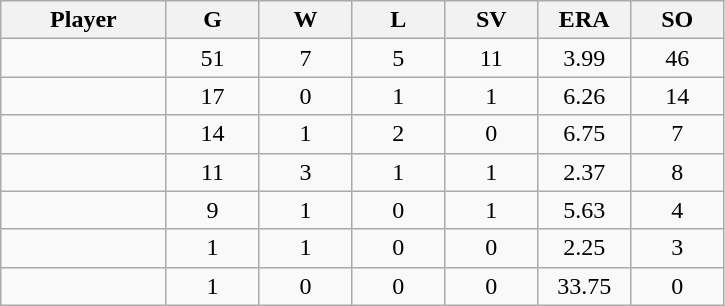<table class="wikitable sortable">
<tr>
<th bgcolor="#DDDDFF" width="16%">Player</th>
<th bgcolor="#DDDDFF" width="9%">G</th>
<th bgcolor="#DDDDFF" width="9%">W</th>
<th bgcolor="#DDDDFF" width="9%">L</th>
<th bgcolor="#DDDDFF" width="9%">SV</th>
<th bgcolor="#DDDDFF" width="9%">ERA</th>
<th bgcolor="#DDDDFF" width="9%">SO</th>
</tr>
<tr align="center">
<td></td>
<td>51</td>
<td>7</td>
<td>5</td>
<td>11</td>
<td>3.99</td>
<td>46</td>
</tr>
<tr align="center">
<td></td>
<td>17</td>
<td>0</td>
<td>1</td>
<td>1</td>
<td>6.26</td>
<td>14</td>
</tr>
<tr align="center">
<td></td>
<td>14</td>
<td>1</td>
<td>2</td>
<td>0</td>
<td>6.75</td>
<td>7</td>
</tr>
<tr align="center">
<td></td>
<td>11</td>
<td>3</td>
<td>1</td>
<td>1</td>
<td>2.37</td>
<td>8</td>
</tr>
<tr align="center">
<td></td>
<td>9</td>
<td>1</td>
<td>0</td>
<td>1</td>
<td>5.63</td>
<td>4</td>
</tr>
<tr align="center">
<td></td>
<td>1</td>
<td>1</td>
<td>0</td>
<td>0</td>
<td>2.25</td>
<td>3</td>
</tr>
<tr align="center">
<td></td>
<td>1</td>
<td>0</td>
<td>0</td>
<td>0</td>
<td>33.75</td>
<td>0</td>
</tr>
</table>
